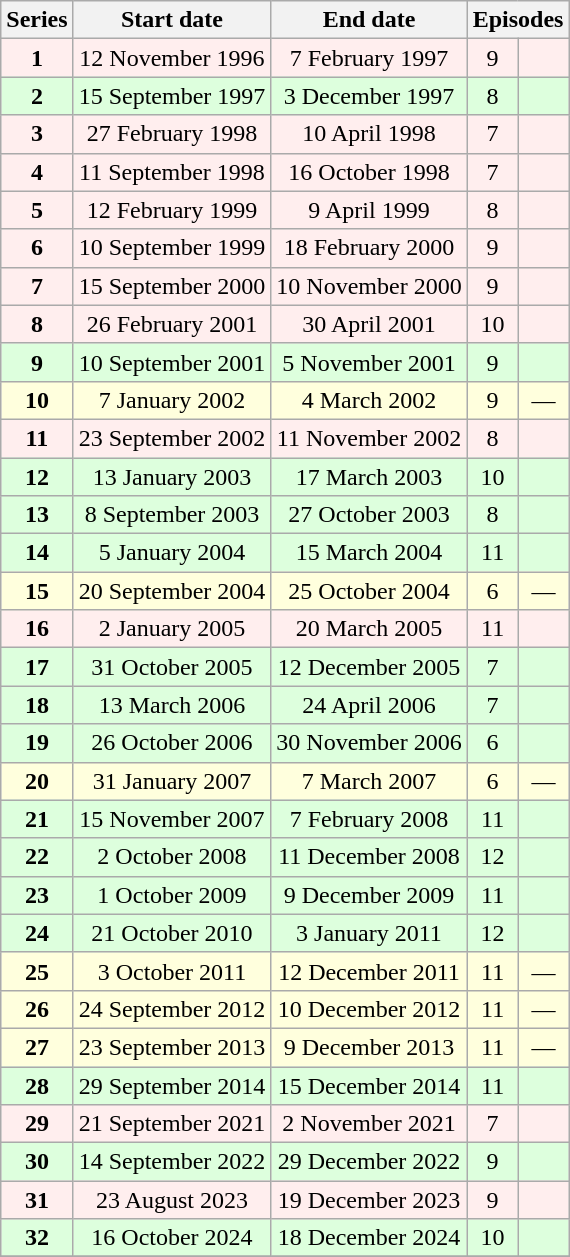<table class="wikitable" style="text-align:center;">
<tr>
<th>Series</th>
<th>Start date</th>
<th>End date</th>
<th colspan=2>Episodes</th>
</tr>
<tr style="background:#fee;">
<td><strong>1</strong></td>
<td>12 November 1996</td>
<td>7 February 1997</td>
<td>9</td>
<td></td>
</tr>
<tr style="background:#dfd;">
<td><strong>2</strong></td>
<td>15 September 1997</td>
<td>3 December 1997</td>
<td>8</td>
<td></td>
</tr>
<tr style="background:#fee;">
<td><strong>3</strong></td>
<td>27 February 1998</td>
<td>10 April 1998</td>
<td>7</td>
<td></td>
</tr>
<tr style="background:#fee;">
<td><strong>4</strong></td>
<td>11 September 1998</td>
<td>16 October 1998</td>
<td>7</td>
<td></td>
</tr>
<tr style="background:#fee;">
<td><strong>5</strong></td>
<td>12 February 1999</td>
<td>9 April 1999</td>
<td>8</td>
<td></td>
</tr>
<tr style="background:#fee;">
<td><strong>6</strong></td>
<td>10 September 1999</td>
<td>18 February 2000</td>
<td>9</td>
<td></td>
</tr>
<tr style="background:#fee;">
<td><strong>7</strong></td>
<td>15 September 2000</td>
<td>10 November 2000</td>
<td>9</td>
<td></td>
</tr>
<tr style="background:#fee;">
<td><strong>8</strong></td>
<td>26 February 2001</td>
<td>30 April 2001</td>
<td>10</td>
<td></td>
</tr>
<tr style="background:#dfd;">
<td><strong>9</strong></td>
<td>10 September 2001</td>
<td>5 November 2001</td>
<td>9</td>
<td></td>
</tr>
<tr style="background:#ffd;">
<td><strong>10</strong></td>
<td>7 January 2002</td>
<td>4 March 2002</td>
<td>9</td>
<td>—</td>
</tr>
<tr style="background:#fee;">
<td><strong>11</strong></td>
<td>23 September 2002</td>
<td>11 November 2002</td>
<td>8</td>
<td></td>
</tr>
<tr style="background:#dfd;">
<td><strong>12</strong></td>
<td>13 January 2003</td>
<td>17 March 2003</td>
<td>10</td>
<td></td>
</tr>
<tr style="background:#dfd;">
<td><strong>13</strong></td>
<td>8 September 2003</td>
<td>27 October 2003</td>
<td>8</td>
<td></td>
</tr>
<tr style="background:#dfd;">
<td><strong>14</strong></td>
<td>5 January 2004</td>
<td>15 March 2004</td>
<td>11</td>
<td></td>
</tr>
<tr style="background:#ffd;">
<td><strong>15</strong></td>
<td>20 September 2004</td>
<td>25 October 2004</td>
<td>6</td>
<td>—</td>
</tr>
<tr style="background:#fee;">
<td><strong>16</strong></td>
<td>2 January 2005</td>
<td>20 March 2005</td>
<td>11</td>
<td></td>
</tr>
<tr style="background:#dfd;">
<td><strong>17</strong></td>
<td>31 October 2005</td>
<td>12 December 2005</td>
<td>7</td>
<td></td>
</tr>
<tr style="background:#dfd;">
<td><strong>18</strong></td>
<td>13 March 2006</td>
<td>24 April 2006</td>
<td>7</td>
<td></td>
</tr>
<tr style="background:#dfd;">
<td><strong>19</strong></td>
<td>26 October 2006</td>
<td>30 November 2006</td>
<td>6</td>
<td></td>
</tr>
<tr style="background:#ffd;">
<td><strong>20</strong></td>
<td>31 January 2007</td>
<td>7 March 2007</td>
<td>6</td>
<td>—</td>
</tr>
<tr style="background:#dfd;">
<td><strong>21</strong></td>
<td>15 November 2007</td>
<td>7 February 2008</td>
<td>11</td>
<td></td>
</tr>
<tr style="background:#dfd;">
<td><strong>22</strong></td>
<td>2 October 2008</td>
<td>11 December 2008</td>
<td>12</td>
<td></td>
</tr>
<tr style="background:#dfd;">
<td><strong>23</strong></td>
<td>1 October 2009</td>
<td>9 December 2009</td>
<td>11</td>
<td></td>
</tr>
<tr style="background:#dfd;">
<td><strong>24</strong></td>
<td>21 October 2010</td>
<td>3 January 2011</td>
<td>12</td>
<td></td>
</tr>
<tr style="background:#ffd;">
<td><strong>25</strong></td>
<td>3 October 2011</td>
<td>12 December 2011</td>
<td>11</td>
<td>—</td>
</tr>
<tr style="background:#ffd;">
<td><strong>26</strong></td>
<td>24 September 2012</td>
<td>10 December 2012</td>
<td>11</td>
<td>—</td>
</tr>
<tr style="background:#ffd;">
<td><strong>27</strong></td>
<td>23 September 2013</td>
<td>9 December 2013</td>
<td>11</td>
<td>—</td>
</tr>
<tr style="background:#dfd;">
<td><strong>28</strong></td>
<td>29 September 2014</td>
<td>15 December 2014</td>
<td>11</td>
<td></td>
</tr>
<tr style="background:#fee;">
<td><strong>29</strong></td>
<td>21 September 2021</td>
<td>2 November 2021</td>
<td>7</td>
<td></td>
</tr>
<tr style="background:#dfd;">
<td><strong>30</strong></td>
<td>14 September 2022</td>
<td>29 December 2022</td>
<td>9</td>
<td></td>
</tr>
<tr style="background:#fee;">
<td><strong>31</strong></td>
<td>23 August 2023</td>
<td>19 December 2023</td>
<td>9</td>
<td></td>
</tr>
<tr style="background:#dfd;">
<td><strong>32</strong></td>
<td>16 October 2024</td>
<td>18 December 2024</td>
<td>10</td>
<td></td>
</tr>
<tr>
</tr>
</table>
